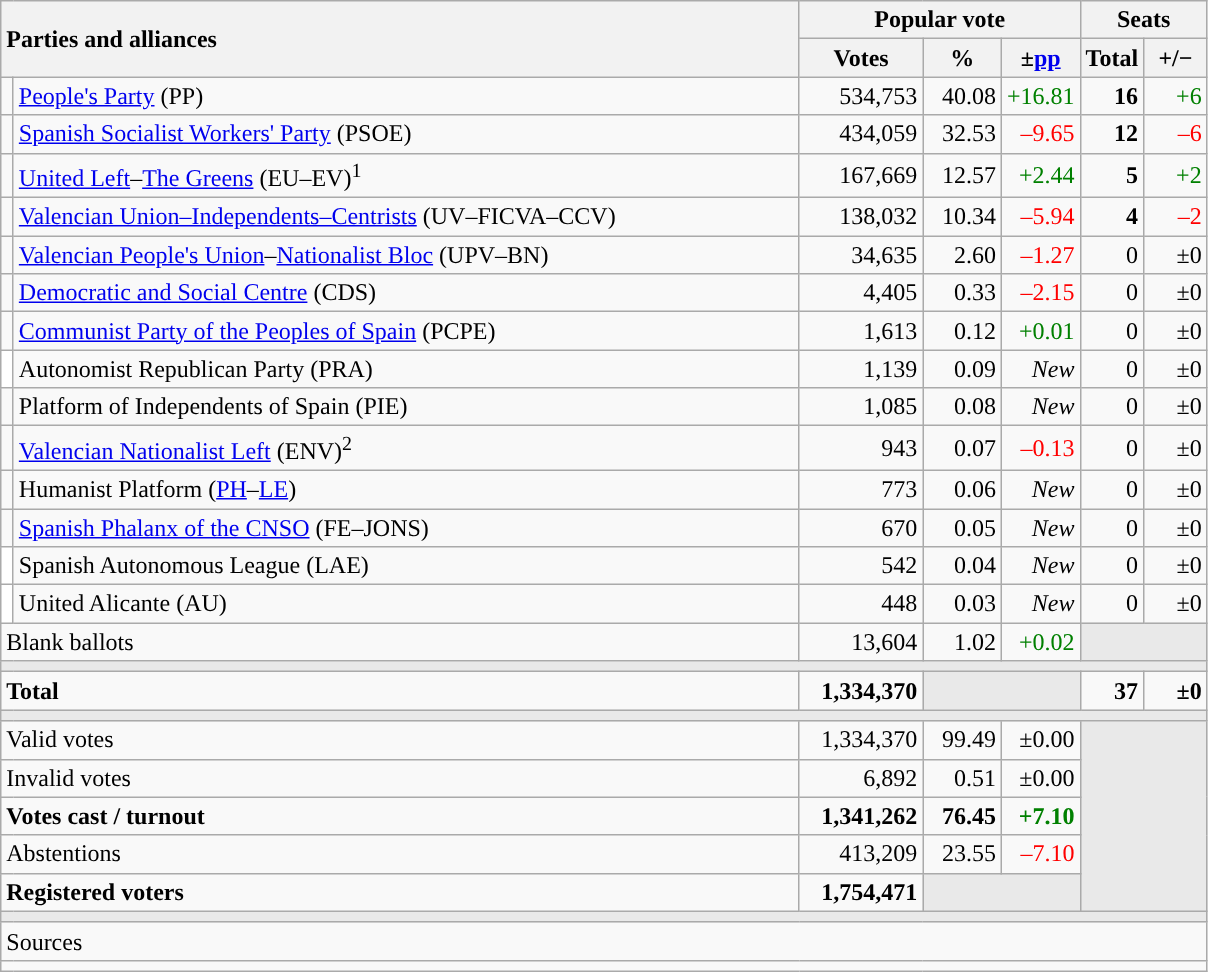<table class="wikitable" style="text-align:right;">
<tr>
<th style="text-align:left;" rowspan="2" colspan="2" width="525">Parties and alliances</th>
<th colspan="3">Popular vote</th>
<th colspan="2">Seats</th>
</tr>
<tr>
<th width="75">Votes</th>
<th width="45">%</th>
<th width="45">±<a href='#'>pp</a></th>
<th width="35">Total</th>
<th width="35">+/−</th>
</tr>
<tr>
<td width="1" style="color:inherit;background:"></td>
<td align="left"><a href='#'>People's Party</a> (PP)</td>
<td>534,753</td>
<td>40.08</td>
<td style="color:green;">+16.81</td>
<td><strong>16</strong></td>
<td style="color:green;">+6</td>
</tr>
<tr>
<td style="color:inherit;background:"></td>
<td align="left"><a href='#'>Spanish Socialist Workers' Party</a> (PSOE)</td>
<td>434,059</td>
<td>32.53</td>
<td style="color:red;">–9.65</td>
<td><strong>12</strong></td>
<td style="color:red;">–6</td>
</tr>
<tr>
<td style="color:inherit;background:"></td>
<td align="left"><a href='#'>United Left</a>–<a href='#'>The Greens</a> (EU–EV)<sup>1</sup></td>
<td>167,669</td>
<td>12.57</td>
<td style="color:green;">+2.44</td>
<td><strong>5</strong></td>
<td style="color:green;">+2</td>
</tr>
<tr>
<td style="color:inherit;background:"></td>
<td align="left"><a href='#'>Valencian Union–Independents–Centrists</a> (UV–FICVA–CCV)</td>
<td>138,032</td>
<td>10.34</td>
<td style="color:red;">–5.94</td>
<td><strong>4</strong></td>
<td style="color:red;">–2</td>
</tr>
<tr>
<td style="color:inherit;background:"></td>
<td align="left"><a href='#'>Valencian People's Union</a>–<a href='#'>Nationalist Bloc</a> (UPV–BN)</td>
<td>34,635</td>
<td>2.60</td>
<td style="color:red;">–1.27</td>
<td>0</td>
<td>±0</td>
</tr>
<tr>
<td style="color:inherit;background:"></td>
<td align="left"><a href='#'>Democratic and Social Centre</a> (CDS)</td>
<td>4,405</td>
<td>0.33</td>
<td style="color:red;">–2.15</td>
<td>0</td>
<td>±0</td>
</tr>
<tr>
<td style="color:inherit;background:"></td>
<td align="left"><a href='#'>Communist Party of the Peoples of Spain</a> (PCPE)</td>
<td>1,613</td>
<td>0.12</td>
<td style="color:green;">+0.01</td>
<td>0</td>
<td>±0</td>
</tr>
<tr>
<td bgcolor="white"></td>
<td align="left">Autonomist Republican Party (PRA)</td>
<td>1,139</td>
<td>0.09</td>
<td><em>New</em></td>
<td>0</td>
<td>±0</td>
</tr>
<tr>
<td style="color:inherit;background:"></td>
<td align="left">Platform of Independents of Spain (PIE)</td>
<td>1,085</td>
<td>0.08</td>
<td><em>New</em></td>
<td>0</td>
<td>±0</td>
</tr>
<tr>
<td style="color:inherit;background:"></td>
<td align="left"><a href='#'>Valencian Nationalist Left</a> (ENV)<sup>2</sup></td>
<td>943</td>
<td>0.07</td>
<td style="color:red;">–0.13</td>
<td>0</td>
<td>±0</td>
</tr>
<tr>
<td style="color:inherit;background:"></td>
<td align="left">Humanist Platform (<a href='#'>PH</a>–<a href='#'>LE</a>)</td>
<td>773</td>
<td>0.06</td>
<td><em>New</em></td>
<td>0</td>
<td>±0</td>
</tr>
<tr>
<td style="color:inherit;background:"></td>
<td align="left"><a href='#'>Spanish Phalanx of the CNSO</a> (FE–JONS)</td>
<td>670</td>
<td>0.05</td>
<td><em>New</em></td>
<td>0</td>
<td>±0</td>
</tr>
<tr>
<td bgcolor="white"></td>
<td align="left">Spanish Autonomous League (LAE)</td>
<td>542</td>
<td>0.04</td>
<td><em>New</em></td>
<td>0</td>
<td>±0</td>
</tr>
<tr>
<td bgcolor="white"></td>
<td align="left">United Alicante (AU)</td>
<td>448</td>
<td>0.03</td>
<td><em>New</em></td>
<td>0</td>
<td>±0</td>
</tr>
<tr>
<td align="left" colspan="2">Blank ballots</td>
<td>13,604</td>
<td>1.02</td>
<td style="color:green;">+0.02</td>
<td bgcolor="#E9E9E9" colspan="2"></td>
</tr>
<tr>
<td colspan="7" bgcolor="#E9E9E9"></td>
</tr>
<tr style="font-weight:bold;">
<td align="left" colspan="2">Total</td>
<td>1,334,370</td>
<td bgcolor="#E9E9E9" colspan="2"></td>
<td>37</td>
<td>±0</td>
</tr>
<tr>
<td colspan="7" bgcolor="#E9E9E9"></td>
</tr>
<tr>
<td align="left" colspan="2">Valid votes</td>
<td>1,334,370</td>
<td>99.49</td>
<td>±0.00</td>
<td bgcolor="#E9E9E9" colspan="2" rowspan="5"></td>
</tr>
<tr>
<td align="left" colspan="2">Invalid votes</td>
<td>6,892</td>
<td>0.51</td>
<td>±0.00</td>
</tr>
<tr style="font-weight:bold;">
<td align="left" colspan="2">Votes cast / turnout</td>
<td>1,341,262</td>
<td>76.45</td>
<td style="color:green;">+7.10</td>
</tr>
<tr>
<td align="left" colspan="2">Abstentions</td>
<td>413,209</td>
<td>23.55</td>
<td style="color:red;">–7.10</td>
</tr>
<tr style="font-weight:bold;">
<td align="left" colspan="2">Registered voters</td>
<td>1,754,471</td>
<td bgcolor="#E9E9E9" colspan="2"></td>
</tr>
<tr>
<td colspan="7" bgcolor="#E9E9E9"></td>
</tr>
<tr>
<td align="left" colspan="7">Sources</td>
</tr>
<tr>
<td colspan="7" style="text-align:left; max-width:790px;"></td>
</tr>
</table>
